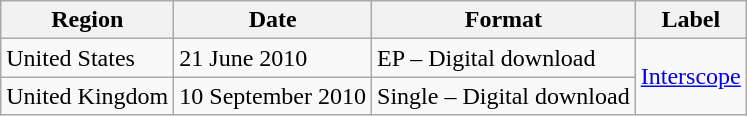<table class="wikitable" border="1">
<tr>
<th>Region</th>
<th>Date</th>
<th>Format</th>
<th>Label</th>
</tr>
<tr>
<td>United States</td>
<td>21 June 2010</td>
<td>EP – Digital download</td>
<td rowspan=2><a href='#'>Interscope</a></td>
</tr>
<tr>
<td>United Kingdom</td>
<td>10 September 2010</td>
<td>Single – Digital download</td>
</tr>
</table>
